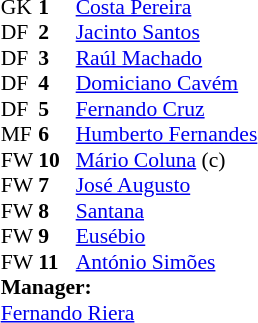<table style="font-size:90%; margin:0.2em auto;" cellspacing="0" cellpadding="0">
<tr>
<th width="25"></th>
<th width="25"></th>
</tr>
<tr>
<td>GK</td>
<td><strong>1</strong></td>
<td> <a href='#'>Costa Pereira</a></td>
</tr>
<tr>
<td>DF</td>
<td><strong>2</strong></td>
<td> <a href='#'>Jacinto Santos</a></td>
</tr>
<tr>
<td>DF</td>
<td><strong>3</strong></td>
<td> <a href='#'>Raúl Machado</a></td>
</tr>
<tr>
<td>DF</td>
<td><strong>4</strong></td>
<td> <a href='#'>Domiciano Cavém</a></td>
</tr>
<tr>
<td>DF</td>
<td><strong>5</strong></td>
<td> <a href='#'>Fernando Cruz</a></td>
</tr>
<tr>
<td>MF</td>
<td><strong>6</strong></td>
<td> <a href='#'>Humberto Fernandes</a></td>
</tr>
<tr>
<td>FW</td>
<td><strong>10</strong></td>
<td> <a href='#'>Mário Coluna</a> (c)</td>
</tr>
<tr>
<td>FW</td>
<td><strong>7</strong></td>
<td> <a href='#'>José Augusto</a></td>
</tr>
<tr>
<td>FW</td>
<td><strong>8</strong></td>
<td> <a href='#'>Santana</a></td>
</tr>
<tr>
<td>FW</td>
<td><strong>9</strong></td>
<td> <a href='#'>Eusébio</a></td>
</tr>
<tr>
<td>FW</td>
<td><strong>11</strong></td>
<td> <a href='#'>António Simões</a></td>
</tr>
<tr>
<td colspan=3><strong>Manager:</strong></td>
</tr>
<tr>
<td colspan=4> <a href='#'>Fernando Riera</a></td>
</tr>
</table>
